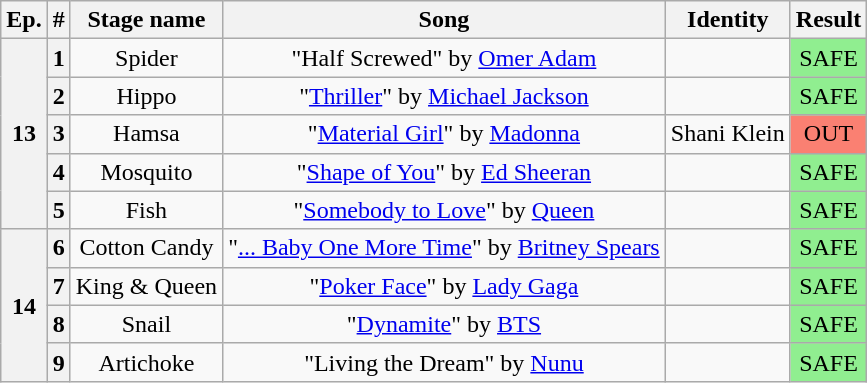<table class="wikitable plainrowheaders" style="text-align: center;">
<tr>
<th>Ep.</th>
<th>#</th>
<th>Stage name</th>
<th>Song</th>
<th>Identity</th>
<th>Result</th>
</tr>
<tr>
<th rowspan="5">13</th>
<th>1</th>
<td>Spider</td>
<td>"Half Screwed" by <a href='#'>Omer Adam</a></td>
<td></td>
<td bgcolor="lightgreen">SAFE</td>
</tr>
<tr>
<th>2</th>
<td>Hippo</td>
<td>"<a href='#'>Thriller</a>" by <a href='#'>Michael Jackson</a></td>
<td></td>
<td bgcolor="lightgreen">SAFE</td>
</tr>
<tr>
<th>3</th>
<td>Hamsa</td>
<td>"<a href='#'>Material Girl</a>" by <a href='#'>Madonna</a></td>
<td>Shani Klein</td>
<td bgcolor="salmon">OUT</td>
</tr>
<tr>
<th>4</th>
<td>Mosquito</td>
<td>"<a href='#'>Shape of You</a>" by <a href='#'>Ed Sheeran</a></td>
<td></td>
<td bgcolor="lightgreen">SAFE</td>
</tr>
<tr>
<th>5</th>
<td>Fish</td>
<td>"<a href='#'>Somebody to Love</a>" by <a href='#'>Queen</a></td>
<td></td>
<td bgcolor="lightgreen">SAFE</td>
</tr>
<tr>
<th rowspan="4">14</th>
<th>6</th>
<td>Cotton Candy</td>
<td>"<a href='#'>... Baby One More Time</a>" by <a href='#'>Britney Spears</a></td>
<td></td>
<td bgcolor="lightgreen">SAFE</td>
</tr>
<tr>
<th>7</th>
<td>King & Queen</td>
<td>"<a href='#'>Poker Face</a>" by <a href='#'>Lady Gaga</a></td>
<td></td>
<td bgcolor="lightgreen">SAFE</td>
</tr>
<tr>
<th>8</th>
<td>Snail</td>
<td>"<a href='#'>Dynamite</a>" by <a href='#'>BTS</a></td>
<td></td>
<td bgcolor="lightgreen">SAFE</td>
</tr>
<tr>
<th>9</th>
<td>Artichoke</td>
<td>"Living the Dream" by <a href='#'>Nunu</a></td>
<td></td>
<td bgcolor="lightgreen">SAFE</td>
</tr>
</table>
